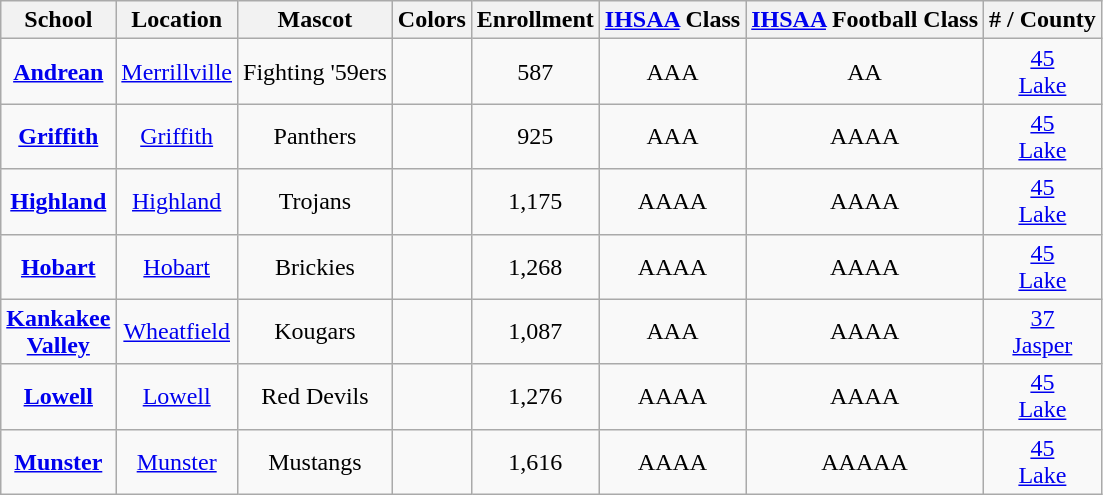<table class="wikitable" style="text-align:center;">
<tr>
<th>School</th>
<th>Location</th>
<th>Mascot</th>
<th>Colors</th>
<th>Enrollment</th>
<th><a href='#'>IHSAA</a> Class</th>
<th><a href='#'>IHSAA</a> Football Class</th>
<th># / County</th>
</tr>
<tr>
<td><strong><a href='#'>Andrean</a></strong></td>
<td><a href='#'>Merrillville</a></td>
<td>Fighting '59ers</td>
<td>  </td>
<td>587</td>
<td>AAA</td>
<td>AA</td>
<td><a href='#'>45 <br> Lake</a></td>
</tr>
<tr>
<td><strong><a href='#'>Griffith</a></strong></td>
<td><a href='#'>Griffith</a></td>
<td>Panthers</td>
<td>  </td>
<td>925</td>
<td>AAA</td>
<td>AAAA</td>
<td><a href='#'>45 <br> Lake</a></td>
</tr>
<tr>
<td><strong><a href='#'>Highland</a></strong></td>
<td><a href='#'>Highland</a></td>
<td>Trojans</td>
<td>  </td>
<td>1,175</td>
<td>AAAA</td>
<td>AAAA</td>
<td><a href='#'>45 <br> Lake</a></td>
</tr>
<tr>
<td><strong><a href='#'>Hobart</a></strong></td>
<td><a href='#'>Hobart</a></td>
<td>Brickies</td>
<td>  </td>
<td>1,268</td>
<td>AAAA</td>
<td>AAAA</td>
<td><a href='#'>45 <br> Lake</a></td>
</tr>
<tr>
<td><strong><a href='#'>Kankakee <br> Valley</a></strong></td>
<td><a href='#'>Wheatfield</a></td>
<td>Kougars</td>
<td>  </td>
<td>1,087</td>
<td>AAA</td>
<td>AAAA</td>
<td><a href='#'>37 <br> Jasper</a></td>
</tr>
<tr>
<td><strong><a href='#'>Lowell</a></strong></td>
<td><a href='#'>Lowell</a></td>
<td>Red Devils</td>
<td>  </td>
<td>1,276</td>
<td>AAAA</td>
<td>AAAA</td>
<td><a href='#'>45 <br> Lake</a></td>
</tr>
<tr>
<td><strong><a href='#'>Munster</a></strong></td>
<td><a href='#'>Munster</a></td>
<td>Mustangs</td>
<td> </td>
<td>1,616</td>
<td>AAAA</td>
<td>AAAAA</td>
<td><a href='#'>45 <br> Lake</a></td>
</tr>
</table>
